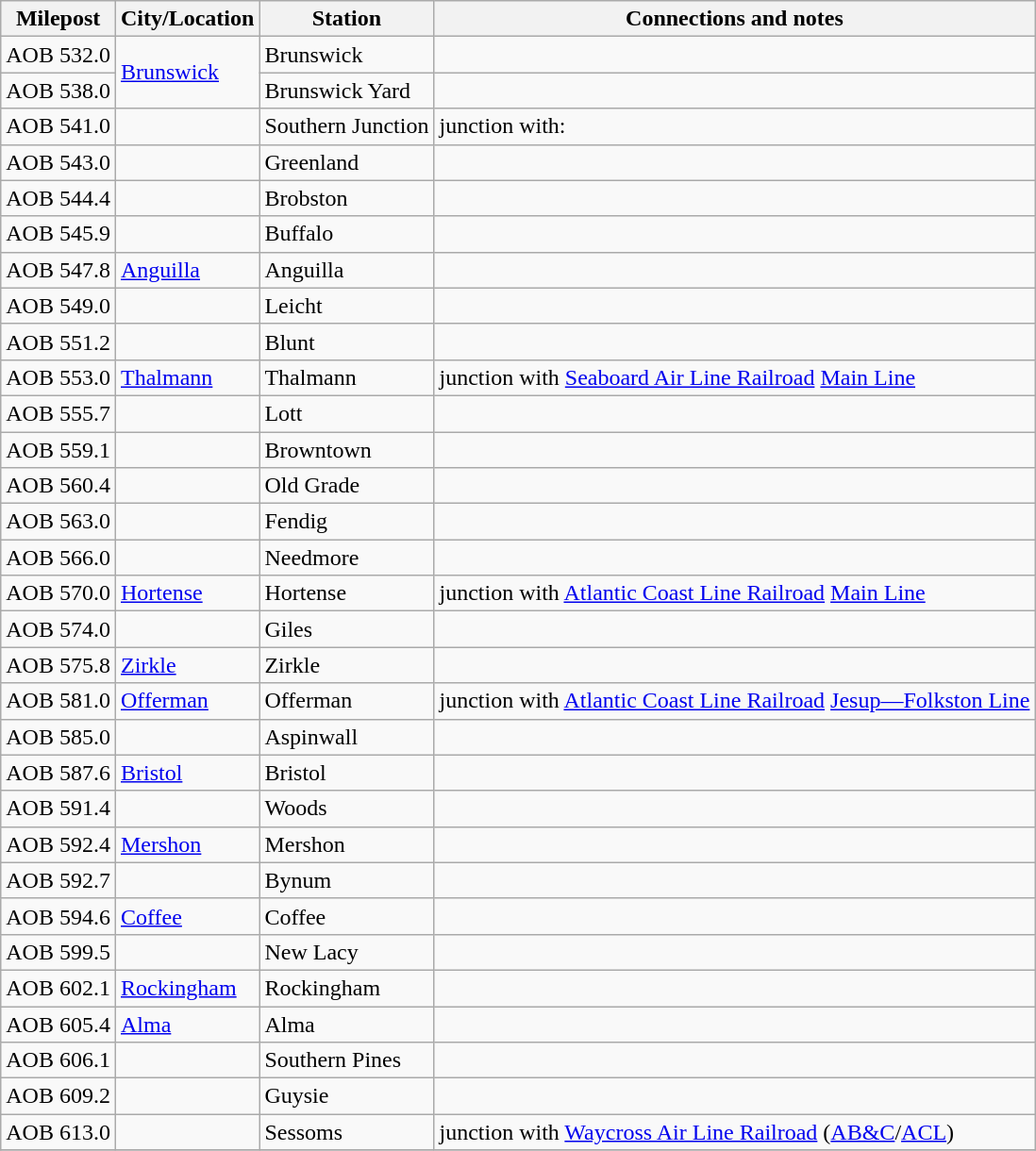<table class="wikitable">
<tr>
<th>Milepost</th>
<th>City/Location</th>
<th>Station</th>
<th>Connections and notes</th>
</tr>
<tr>
<td>AOB 532.0</td>
<td ! rowspan="2"><a href='#'>Brunswick</a></td>
<td>Brunswick</td>
<td></td>
</tr>
<tr>
<td>AOB 538.0</td>
<td>Brunswick Yard</td>
<td></td>
</tr>
<tr>
<td>AOB 541.0</td>
<td></td>
<td>Southern Junction</td>
<td>junction with:</td>
</tr>
<tr>
<td>AOB 543.0</td>
<td></td>
<td>Greenland</td>
<td></td>
</tr>
<tr>
<td>AOB 544.4</td>
<td></td>
<td>Brobston</td>
<td></td>
</tr>
<tr>
<td>AOB 545.9</td>
<td></td>
<td>Buffalo</td>
<td></td>
</tr>
<tr>
<td>AOB 547.8</td>
<td><a href='#'>Anguilla</a></td>
<td>Anguilla</td>
<td></td>
</tr>
<tr>
<td>AOB 549.0</td>
<td></td>
<td>Leicht</td>
<td></td>
</tr>
<tr>
<td>AOB 551.2</td>
<td></td>
<td>Blunt</td>
<td></td>
</tr>
<tr>
<td>AOB 553.0</td>
<td><a href='#'>Thalmann</a></td>
<td>Thalmann</td>
<td>junction with <a href='#'>Seaboard Air Line Railroad</a> <a href='#'>Main Line</a></td>
</tr>
<tr>
<td>AOB 555.7</td>
<td></td>
<td>Lott</td>
<td></td>
</tr>
<tr>
<td>AOB 559.1</td>
<td></td>
<td>Browntown</td>
<td></td>
</tr>
<tr>
<td>AOB 560.4</td>
<td></td>
<td>Old Grade</td>
<td></td>
</tr>
<tr>
<td>AOB 563.0</td>
<td></td>
<td>Fendig</td>
<td></td>
</tr>
<tr>
<td>AOB 566.0</td>
<td></td>
<td>Needmore</td>
<td></td>
</tr>
<tr>
<td>AOB 570.0</td>
<td><a href='#'>Hortense</a></td>
<td>Hortense</td>
<td>junction with <a href='#'>Atlantic Coast Line Railroad</a> <a href='#'>Main Line</a></td>
</tr>
<tr>
<td>AOB 574.0</td>
<td></td>
<td>Giles</td>
<td></td>
</tr>
<tr>
<td>AOB 575.8</td>
<td><a href='#'>Zirkle</a></td>
<td>Zirkle</td>
<td></td>
</tr>
<tr>
<td>AOB 581.0</td>
<td><a href='#'>Offerman</a></td>
<td>Offerman</td>
<td>junction with <a href='#'>Atlantic Coast Line Railroad</a> <a href='#'>Jesup—Folkston Line</a></td>
</tr>
<tr>
<td>AOB 585.0</td>
<td></td>
<td>Aspinwall</td>
<td></td>
</tr>
<tr>
<td>AOB 587.6</td>
<td><a href='#'>Bristol</a></td>
<td>Bristol</td>
<td></td>
</tr>
<tr>
<td>AOB 591.4</td>
<td></td>
<td>Woods</td>
<td></td>
</tr>
<tr>
<td>AOB 592.4</td>
<td><a href='#'>Mershon</a></td>
<td>Mershon</td>
<td></td>
</tr>
<tr>
<td>AOB 592.7</td>
<td></td>
<td>Bynum</td>
<td></td>
</tr>
<tr>
<td>AOB 594.6</td>
<td><a href='#'>Coffee</a></td>
<td>Coffee</td>
<td></td>
</tr>
<tr>
<td>AOB 599.5</td>
<td></td>
<td>New Lacy</td>
<td></td>
</tr>
<tr>
<td>AOB 602.1</td>
<td><a href='#'>Rockingham</a></td>
<td>Rockingham</td>
<td></td>
</tr>
<tr>
<td>AOB 605.4</td>
<td><a href='#'>Alma</a></td>
<td>Alma</td>
<td></td>
</tr>
<tr>
<td>AOB 606.1</td>
<td></td>
<td>Southern Pines</td>
<td></td>
</tr>
<tr>
<td>AOB 609.2</td>
<td></td>
<td>Guysie</td>
<td></td>
</tr>
<tr>
<td>AOB 613.0</td>
<td></td>
<td>Sessoms</td>
<td>junction with <a href='#'>Waycross Air Line Railroad</a> (<a href='#'>AB&C</a>/<a href='#'>ACL</a>)</td>
</tr>
<tr>
</tr>
</table>
